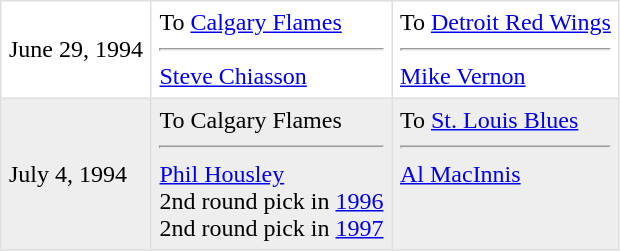<table border=1 style="border-collapse:collapse" bordercolor="#DFDFDF"  cellpadding="5">
<tr>
<td>June 29, 1994</td>
<td valign="top">To  <a href='#'>Calgary Flames</a> <hr><a href='#'>Steve Chiasson</a></td>
<td valign="top">To  <a href='#'>Detroit Red Wings</a> <hr><a href='#'>Mike Vernon</a></td>
</tr>
<tr bgcolor="#eeeeee">
<td>July 4, 1994</td>
<td valign="top">To  Calgary Flames <hr><a href='#'>Phil Housley</a><br>2nd round pick in <a href='#'>1996</a><br>2nd round pick in <a href='#'>1997</a></td>
<td valign="top">To  <a href='#'>St. Louis Blues</a> <hr><a href='#'>Al MacInnis</a></td>
</tr>
</table>
